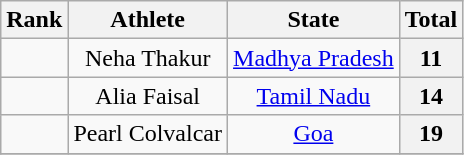<table class="wikitable sortable" style="text-align:center">
<tr>
<th>Rank</th>
<th>Athlete</th>
<th>State</th>
<th>Total</th>
</tr>
<tr>
<td></td>
<td>Neha Thakur</td>
<td> <a href='#'>Madhya Pradesh</a></td>
<th>11</th>
</tr>
<tr>
<td></td>
<td>Alia Faisal</td>
<td> <a href='#'>Tamil Nadu</a></td>
<th>14</th>
</tr>
<tr>
<td></td>
<td>Pearl Colvalcar</td>
<td> <a href='#'>Goa</a></td>
<th>19</th>
</tr>
<tr>
</tr>
</table>
